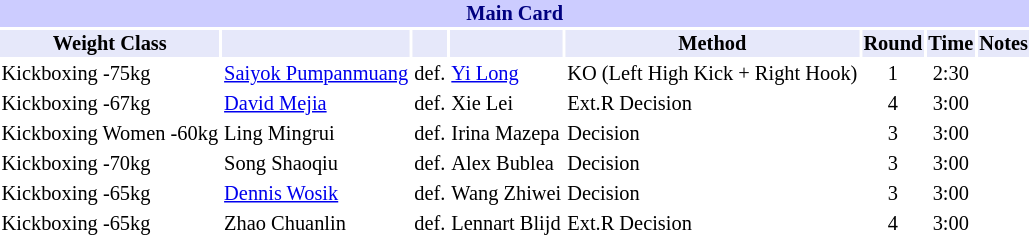<table class="toccolours" style="font-size: 85%;">
<tr>
<th colspan="8" style="background-color: #ccf; color: #000080; text-align: center;"><strong>Main Card</strong></th>
</tr>
<tr>
<th colspan="1" style="background-color: #E6E8FA; color: #000000; text-align: center;">Weight Class</th>
<th colspan="1" style="background-color: #E6E8FA; color: #000000; text-align: center;"></th>
<th colspan="1" style="background-color: #E6E8FA; color: #000000; text-align: center;"></th>
<th colspan="1" style="background-color: #E6E8FA; color: #000000; text-align: center;"></th>
<th colspan="1" style="background-color: #E6E8FA; color: #000000; text-align: center;">Method</th>
<th colspan="1" style="background-color: #E6E8FA; color: #000000; text-align: center;">Round</th>
<th colspan="1" style="background-color: #E6E8FA; color: #000000; text-align: center;">Time</th>
<th colspan="1" style="background-color: #E6E8FA; color: #000000; text-align: center;">Notes</th>
</tr>
<tr>
<td>Kickboxing -75kg</td>
<td> <a href='#'>Saiyok Pumpanmuang</a></td>
<td align=center>def.</td>
<td> <a href='#'>Yi Long</a></td>
<td>KO (Left High Kick + Right Hook)</td>
<td align=center>1</td>
<td align=center>2:30</td>
</tr>
<tr>
<td>Kickboxing -67kg</td>
<td> <a href='#'>David Mejia</a></td>
<td align=center>def.</td>
<td> Xie Lei</td>
<td>Ext.R Decision</td>
<td align=center>4</td>
<td align=center>3:00</td>
</tr>
<tr>
<td>Kickboxing Women -60kg</td>
<td> Ling Mingrui</td>
<td align=center>def.</td>
<td> Irina Mazepa</td>
<td>Decision</td>
<td align=center>3</td>
<td align=center>3:00</td>
</tr>
<tr>
<td>Kickboxing -70kg</td>
<td> Song Shaoqiu</td>
<td align=center>def.</td>
<td>  Alex Bublea</td>
<td>Decision</td>
<td align=center>3</td>
<td align=center>3:00</td>
</tr>
<tr>
<td>Kickboxing -65kg</td>
<td> <a href='#'>Dennis Wosik</a></td>
<td align=center>def.</td>
<td> Wang Zhiwei</td>
<td>Decision</td>
<td align=center>3</td>
<td align=center>3:00</td>
</tr>
<tr>
<td>Kickboxing -65kg</td>
<td> Zhao Chuanlin</td>
<td align=center>def.</td>
<td> Lennart Blijd</td>
<td>Ext.R Decision</td>
<td align=center>4</td>
<td align=center>3:00</td>
</tr>
</table>
